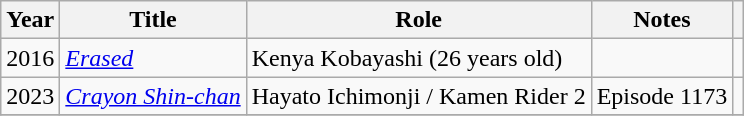<table class="wikitable">
<tr>
<th>Year</th>
<th>Title</th>
<th>Role</th>
<th>Notes</th>
<th></th>
</tr>
<tr>
<td>2016</td>
<td><em><a href='#'>Erased</a></em></td>
<td>Kenya Kobayashi (26 years old)</td>
<td></td>
<td></td>
</tr>
<tr>
<td>2023</td>
<td><em><a href='#'>Crayon Shin-chan</a></em></td>
<td>Hayato Ichimonji / Kamen Rider 2</td>
<td>Episode 1173</td>
<td></td>
</tr>
<tr>
</tr>
</table>
